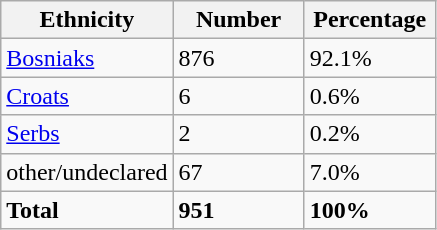<table class="wikitable">
<tr>
<th width="100px">Ethnicity</th>
<th width="80px">Number</th>
<th width="80px">Percentage</th>
</tr>
<tr>
<td><a href='#'>Bosniaks</a></td>
<td>876</td>
<td>92.1%</td>
</tr>
<tr>
<td><a href='#'>Croats</a></td>
<td>6</td>
<td>0.6%</td>
</tr>
<tr>
<td><a href='#'>Serbs</a></td>
<td>2</td>
<td>0.2%</td>
</tr>
<tr>
<td>other/undeclared</td>
<td>67</td>
<td>7.0%</td>
</tr>
<tr>
<td><strong>Total</strong></td>
<td><strong>951</strong></td>
<td><strong>100%</strong></td>
</tr>
</table>
